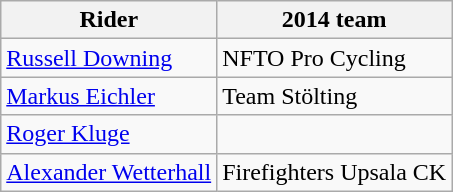<table class="wikitable">
<tr>
<th>Rider</th>
<th>2014 team</th>
</tr>
<tr>
<td><a href='#'>Russell Downing</a></td>
<td>NFTO Pro Cycling</td>
</tr>
<tr>
<td><a href='#'>Markus Eichler</a></td>
<td>Team Stölting</td>
</tr>
<tr>
<td><a href='#'>Roger Kluge</a></td>
<td></td>
</tr>
<tr>
<td><a href='#'>Alexander Wetterhall</a></td>
<td>Firefighters Upsala CK</td>
</tr>
</table>
